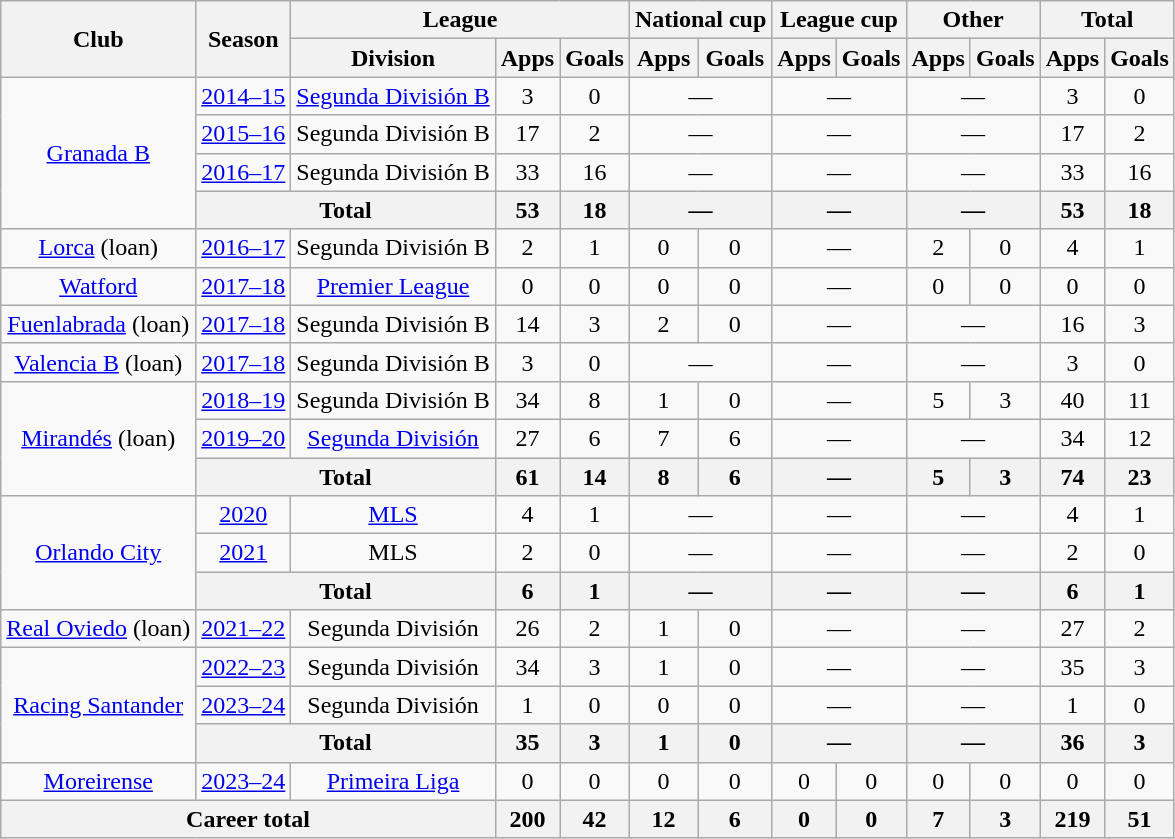<table class="wikitable" style="text-align:center">
<tr>
<th rowspan="2">Club</th>
<th rowspan="2">Season</th>
<th colspan="3">League</th>
<th colspan="2">National cup</th>
<th colspan="2">League cup</th>
<th colspan="2">Other</th>
<th colspan="2">Total</th>
</tr>
<tr>
<th>Division</th>
<th>Apps</th>
<th>Goals</th>
<th>Apps</th>
<th>Goals</th>
<th>Apps</th>
<th>Goals</th>
<th>Apps</th>
<th>Goals</th>
<th>Apps</th>
<th>Goals</th>
</tr>
<tr>
<td rowspan="4"><a href='#'>Granada B</a></td>
<td><a href='#'>2014–15</a></td>
<td><a href='#'>Segunda División B</a></td>
<td>3</td>
<td>0</td>
<td colspan="2">—</td>
<td colspan="2">—</td>
<td colspan="2">—</td>
<td>3</td>
<td>0</td>
</tr>
<tr>
<td><a href='#'>2015–16</a></td>
<td>Segunda División B</td>
<td>17</td>
<td>2</td>
<td colspan="2">—</td>
<td colspan="2">—</td>
<td colspan="2">—</td>
<td>17</td>
<td>2</td>
</tr>
<tr>
<td><a href='#'>2016–17</a></td>
<td>Segunda División B</td>
<td>33</td>
<td>16</td>
<td colspan="2">—</td>
<td colspan="2">—</td>
<td colspan="2">—</td>
<td>33</td>
<td>16</td>
</tr>
<tr>
<th colspan="2">Total</th>
<th>53</th>
<th>18</th>
<th colspan="2">—</th>
<th colspan="2">—</th>
<th colspan="2">—</th>
<th>53</th>
<th>18</th>
</tr>
<tr>
<td><a href='#'>Lorca</a> (loan)</td>
<td><a href='#'>2016–17</a></td>
<td>Segunda División B</td>
<td>2</td>
<td>1</td>
<td>0</td>
<td>0</td>
<td colspan="2">—</td>
<td>2</td>
<td>0</td>
<td>4</td>
<td>1</td>
</tr>
<tr>
<td><a href='#'>Watford</a></td>
<td><a href='#'>2017–18</a></td>
<td><a href='#'>Premier League</a></td>
<td>0</td>
<td>0</td>
<td>0</td>
<td>0</td>
<td colspan="2">—</td>
<td>0</td>
<td>0</td>
<td>0</td>
<td>0</td>
</tr>
<tr>
<td><a href='#'>Fuenlabrada</a> (loan)</td>
<td><a href='#'>2017–18</a></td>
<td>Segunda División B</td>
<td>14</td>
<td>3</td>
<td>2</td>
<td>0</td>
<td colspan="2">—</td>
<td colspan="2">—</td>
<td>16</td>
<td>3</td>
</tr>
<tr>
<td><a href='#'>Valencia B</a> (loan)</td>
<td><a href='#'>2017–18</a></td>
<td>Segunda División B</td>
<td>3</td>
<td>0</td>
<td colspan="2">—</td>
<td colspan="2">—</td>
<td colspan="2">—</td>
<td>3</td>
<td>0</td>
</tr>
<tr>
<td rowspan="3"><a href='#'>Mirandés</a> (loan)</td>
<td><a href='#'>2018–19</a></td>
<td>Segunda División B</td>
<td>34</td>
<td>8</td>
<td>1</td>
<td>0</td>
<td colspan="2">—</td>
<td>5</td>
<td>3</td>
<td>40</td>
<td>11</td>
</tr>
<tr>
<td><a href='#'>2019–20</a></td>
<td><a href='#'>Segunda División</a></td>
<td>27</td>
<td>6</td>
<td>7</td>
<td>6</td>
<td colspan="2">—</td>
<td colspan="2">—</td>
<td>34</td>
<td>12</td>
</tr>
<tr>
<th colspan="2">Total</th>
<th>61</th>
<th>14</th>
<th>8</th>
<th>6</th>
<th colspan="2">—</th>
<th>5</th>
<th>3</th>
<th>74</th>
<th>23</th>
</tr>
<tr>
<td rowspan="3"><a href='#'>Orlando City</a></td>
<td><a href='#'>2020</a></td>
<td><a href='#'>MLS</a></td>
<td>4</td>
<td>1</td>
<td colspan="2">—</td>
<td colspan="2">—</td>
<td colspan="2">—</td>
<td>4</td>
<td>1</td>
</tr>
<tr>
<td><a href='#'>2021</a></td>
<td>MLS</td>
<td>2</td>
<td>0</td>
<td colspan="2">—</td>
<td colspan="2">—</td>
<td colspan="2">—</td>
<td>2</td>
<td>0</td>
</tr>
<tr>
<th colspan="2">Total</th>
<th>6</th>
<th>1</th>
<th colspan="2">—</th>
<th colspan="2">—</th>
<th colspan="2">—</th>
<th>6</th>
<th>1</th>
</tr>
<tr>
<td><a href='#'>Real Oviedo</a> (loan)</td>
<td><a href='#'>2021–22</a></td>
<td>Segunda División</td>
<td>26</td>
<td>2</td>
<td>1</td>
<td>0</td>
<td colspan="2">—</td>
<td colspan="2">—</td>
<td>27</td>
<td>2</td>
</tr>
<tr>
<td rowspan="3"><a href='#'>Racing Santander</a></td>
<td><a href='#'>2022–23</a></td>
<td>Segunda División</td>
<td>34</td>
<td>3</td>
<td>1</td>
<td>0</td>
<td colspan="2">—</td>
<td colspan="2">—</td>
<td>35</td>
<td>3</td>
</tr>
<tr>
<td><a href='#'>2023–24</a></td>
<td>Segunda División</td>
<td>1</td>
<td>0</td>
<td>0</td>
<td>0</td>
<td colspan="2">—</td>
<td colspan="2">—</td>
<td>1</td>
<td>0</td>
</tr>
<tr>
<th colspan="2">Total</th>
<th>35</th>
<th>3</th>
<th>1</th>
<th>0</th>
<th colspan="2">—</th>
<th colspan="2">—</th>
<th>36</th>
<th>3</th>
</tr>
<tr>
<td><a href='#'>Moreirense</a></td>
<td><a href='#'>2023–24</a></td>
<td><a href='#'>Primeira Liga</a></td>
<td>0</td>
<td>0</td>
<td>0</td>
<td>0</td>
<td>0</td>
<td>0</td>
<td>0</td>
<td>0</td>
<td>0</td>
<td>0</td>
</tr>
<tr>
<th colspan="3">Career total</th>
<th>200</th>
<th>42</th>
<th>12</th>
<th>6</th>
<th>0</th>
<th>0</th>
<th>7</th>
<th>3</th>
<th>219</th>
<th>51</th>
</tr>
</table>
